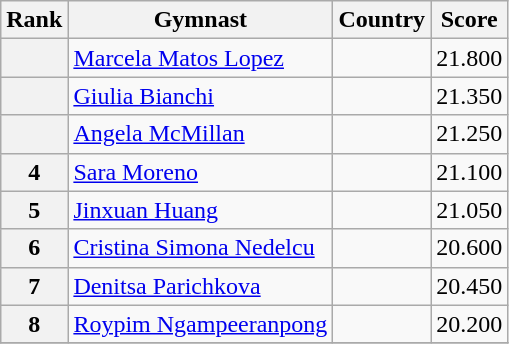<table class="wikitable sortable">
<tr>
<th>Rank</th>
<th>Gymnast</th>
<th>Country</th>
<th>Score</th>
</tr>
<tr>
<th></th>
<td><a href='#'>Marcela Matos Lopez</a></td>
<td></td>
<td>21.800</td>
</tr>
<tr>
<th></th>
<td><a href='#'>Giulia Bianchi</a></td>
<td></td>
<td>21.350</td>
</tr>
<tr>
<th></th>
<td><a href='#'>Angela McMillan</a></td>
<td></td>
<td>21.250</td>
</tr>
<tr>
<th>4</th>
<td><a href='#'>Sara Moreno</a></td>
<td></td>
<td>21.100</td>
</tr>
<tr>
<th>5</th>
<td><a href='#'>Jinxuan Huang</a></td>
<td></td>
<td>21.050</td>
</tr>
<tr>
<th>6</th>
<td><a href='#'>Cristina Simona Nedelcu</a></td>
<td></td>
<td>20.600</td>
</tr>
<tr>
<th>7</th>
<td><a href='#'>Denitsa Parichkova</a></td>
<td></td>
<td>20.450</td>
</tr>
<tr>
<th>8</th>
<td><a href='#'>Roypim Ngampeeranpong</a></td>
<td></td>
<td>20.200</td>
</tr>
<tr>
</tr>
</table>
